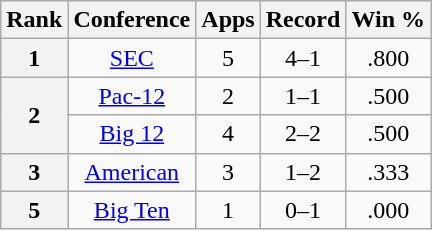<table class=wikitable style="text-align:center;">
<tr>
<th>Rank</th>
<th>Conference</th>
<th>Apps</th>
<th>Record</th>
<th>Win %</th>
</tr>
<tr>
<th>1</th>
<td><a href='#'>SEC</a></td>
<td>5</td>
<td>4–1</td>
<td>.800</td>
</tr>
<tr>
<th rowspan="2">2</th>
<td><a href='#'>Pac-12</a></td>
<td>2</td>
<td>1–1</td>
<td>.500</td>
</tr>
<tr>
<td><a href='#'>Big 12</a></td>
<td>4</td>
<td>2–2</td>
<td>.500</td>
</tr>
<tr>
<th>3</th>
<td><a href='#'>American</a></td>
<td>3</td>
<td>1–2</td>
<td>.333</td>
</tr>
<tr>
<th>5</th>
<td><a href='#'>Big Ten</a></td>
<td>1</td>
<td>0–1</td>
<td>.000</td>
</tr>
</table>
